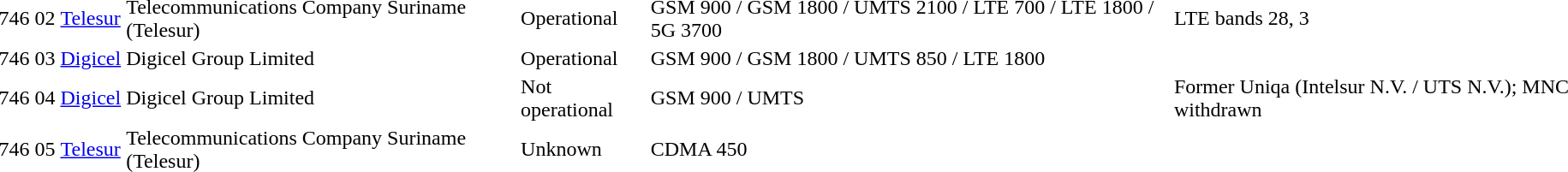<table>
<tr>
<td>746</td>
<td>02</td>
<td><a href='#'>Telesur</a></td>
<td>Telecommunications Company Suriname (Telesur)</td>
<td>Operational</td>
<td>GSM 900 / GSM 1800 / UMTS 2100 / LTE 700 / LTE 1800 / 5G 3700</td>
<td>LTE bands 28, 3</td>
</tr>
<tr>
<td>746</td>
<td>03</td>
<td><a href='#'>Digicel</a></td>
<td>Digicel Group Limited</td>
<td>Operational</td>
<td>GSM 900 / GSM 1800 / UMTS 850 / LTE 1800</td>
<td></td>
</tr>
<tr>
<td>746</td>
<td>04</td>
<td><a href='#'>Digicel</a></td>
<td>Digicel Group Limited</td>
<td>Not operational</td>
<td>GSM 900 / UMTS</td>
<td>Former Uniqa (Intelsur N.V. / UTS N.V.); MNC withdrawn</td>
</tr>
<tr>
<td>746</td>
<td>05</td>
<td><a href='#'>Telesur</a></td>
<td>Telecommunications Company Suriname (Telesur)</td>
<td>Unknown</td>
<td>CDMA 450</td>
<td></td>
</tr>
</table>
